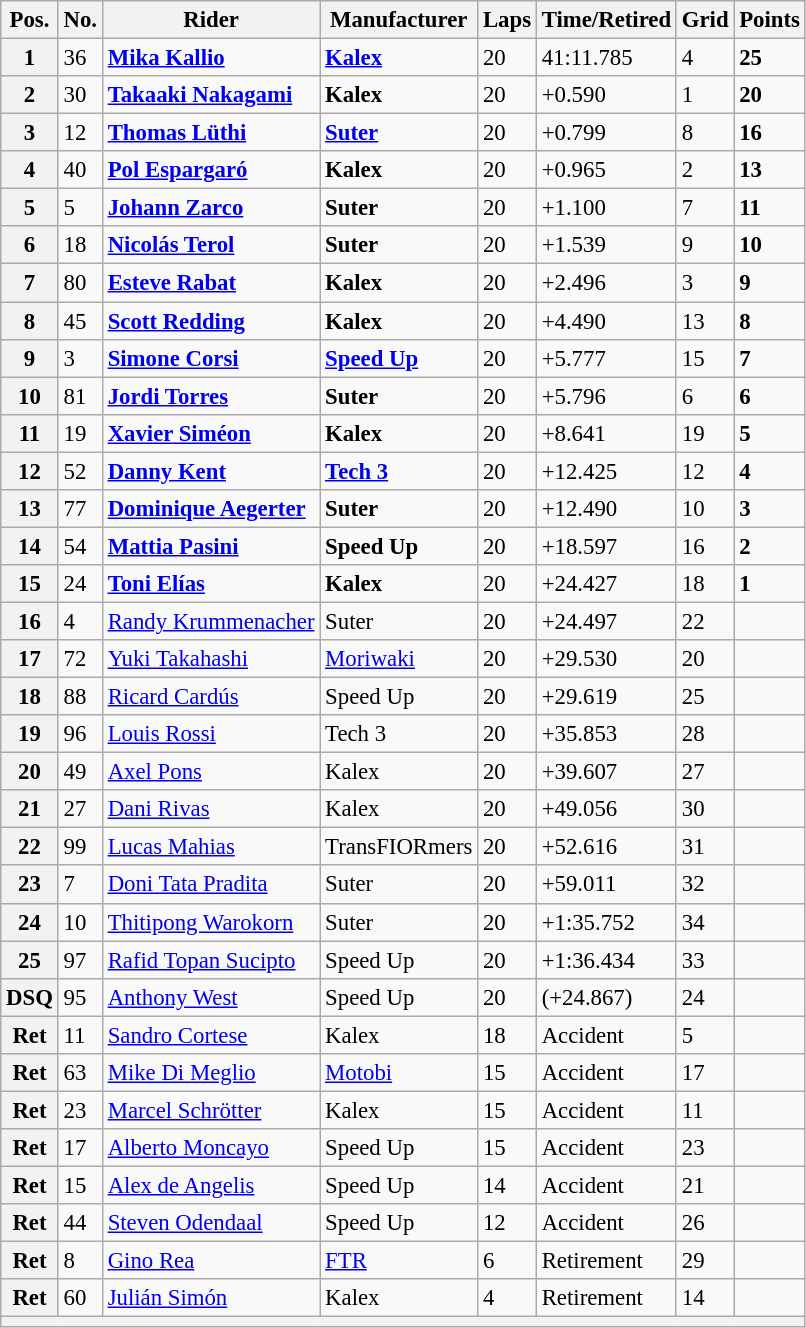<table class="wikitable" style="font-size: 95%;">
<tr>
<th>Pos.</th>
<th>No.</th>
<th>Rider</th>
<th>Manufacturer</th>
<th>Laps</th>
<th>Time/Retired</th>
<th>Grid</th>
<th>Points</th>
</tr>
<tr>
<th>1</th>
<td>36</td>
<td> <strong><a href='#'>Mika Kallio</a></strong></td>
<td><strong><a href='#'>Kalex</a></strong></td>
<td>20</td>
<td>41:11.785</td>
<td>4</td>
<td><strong>25</strong></td>
</tr>
<tr>
<th>2</th>
<td>30</td>
<td> <strong><a href='#'>Takaaki Nakagami</a></strong></td>
<td><strong>Kalex</strong></td>
<td>20</td>
<td>+0.590</td>
<td>1</td>
<td><strong>20</strong></td>
</tr>
<tr>
<th>3</th>
<td>12</td>
<td> <strong><a href='#'>Thomas Lüthi</a></strong></td>
<td><strong><a href='#'>Suter</a></strong></td>
<td>20</td>
<td>+0.799</td>
<td>8</td>
<td><strong>16</strong></td>
</tr>
<tr>
<th>4</th>
<td>40</td>
<td> <strong><a href='#'>Pol Espargaró</a></strong></td>
<td><strong>Kalex</strong></td>
<td>20</td>
<td>+0.965</td>
<td>2</td>
<td><strong>13</strong></td>
</tr>
<tr>
<th>5</th>
<td>5</td>
<td> <strong><a href='#'>Johann Zarco</a></strong></td>
<td><strong>Suter</strong></td>
<td>20</td>
<td>+1.100</td>
<td>7</td>
<td><strong>11</strong></td>
</tr>
<tr>
<th>6</th>
<td>18</td>
<td> <strong><a href='#'>Nicolás Terol</a></strong></td>
<td><strong>Suter</strong></td>
<td>20</td>
<td>+1.539</td>
<td>9</td>
<td><strong>10</strong></td>
</tr>
<tr>
<th>7</th>
<td>80</td>
<td> <strong><a href='#'>Esteve Rabat</a></strong></td>
<td><strong>Kalex</strong></td>
<td>20</td>
<td>+2.496</td>
<td>3</td>
<td><strong>9</strong></td>
</tr>
<tr>
<th>8</th>
<td>45</td>
<td> <strong><a href='#'>Scott Redding</a></strong></td>
<td><strong>Kalex</strong></td>
<td>20</td>
<td>+4.490</td>
<td>13</td>
<td><strong>8</strong></td>
</tr>
<tr>
<th>9</th>
<td>3</td>
<td> <strong><a href='#'>Simone Corsi</a></strong></td>
<td><strong><a href='#'>Speed Up</a></strong></td>
<td>20</td>
<td>+5.777</td>
<td>15</td>
<td><strong>7</strong></td>
</tr>
<tr>
<th>10</th>
<td>81</td>
<td> <strong><a href='#'>Jordi Torres</a></strong></td>
<td><strong>Suter</strong></td>
<td>20</td>
<td>+5.796</td>
<td>6</td>
<td><strong>6</strong></td>
</tr>
<tr>
<th>11</th>
<td>19</td>
<td> <strong><a href='#'>Xavier Siméon</a></strong></td>
<td><strong>Kalex</strong></td>
<td>20</td>
<td>+8.641</td>
<td>19</td>
<td><strong>5</strong></td>
</tr>
<tr>
<th>12</th>
<td>52</td>
<td> <strong><a href='#'>Danny Kent</a></strong></td>
<td><strong><a href='#'>Tech 3</a></strong></td>
<td>20</td>
<td>+12.425</td>
<td>12</td>
<td><strong>4</strong></td>
</tr>
<tr>
<th>13</th>
<td>77</td>
<td> <strong><a href='#'>Dominique Aegerter</a></strong></td>
<td><strong>Suter</strong></td>
<td>20</td>
<td>+12.490</td>
<td>10</td>
<td><strong>3</strong></td>
</tr>
<tr>
<th>14</th>
<td>54</td>
<td> <strong><a href='#'>Mattia Pasini</a></strong></td>
<td><strong>Speed Up</strong></td>
<td>20</td>
<td>+18.597</td>
<td>16</td>
<td><strong>2</strong></td>
</tr>
<tr>
<th>15</th>
<td>24</td>
<td> <strong><a href='#'>Toni Elías</a></strong></td>
<td><strong>Kalex</strong></td>
<td>20</td>
<td>+24.427</td>
<td>18</td>
<td><strong>1</strong></td>
</tr>
<tr>
<th>16</th>
<td>4</td>
<td> <a href='#'>Randy Krummenacher</a></td>
<td>Suter</td>
<td>20</td>
<td>+24.497</td>
<td>22</td>
<td></td>
</tr>
<tr>
<th>17</th>
<td>72</td>
<td> <a href='#'>Yuki Takahashi</a></td>
<td><a href='#'>Moriwaki</a></td>
<td>20</td>
<td>+29.530</td>
<td>20</td>
<td></td>
</tr>
<tr>
<th>18</th>
<td>88</td>
<td> <a href='#'>Ricard Cardús</a></td>
<td>Speed Up</td>
<td>20</td>
<td>+29.619</td>
<td>25</td>
<td></td>
</tr>
<tr>
<th>19</th>
<td>96</td>
<td> <a href='#'>Louis Rossi</a></td>
<td>Tech 3</td>
<td>20</td>
<td>+35.853</td>
<td>28</td>
<td></td>
</tr>
<tr>
<th>20</th>
<td>49</td>
<td> <a href='#'>Axel Pons</a></td>
<td>Kalex</td>
<td>20</td>
<td>+39.607</td>
<td>27</td>
<td></td>
</tr>
<tr>
<th>21</th>
<td>27</td>
<td> <a href='#'>Dani Rivas</a></td>
<td>Kalex</td>
<td>20</td>
<td>+49.056</td>
<td>30</td>
<td></td>
</tr>
<tr>
<th>22</th>
<td>99</td>
<td> <a href='#'>Lucas Mahias</a></td>
<td>TransFIORmers</td>
<td>20</td>
<td>+52.616</td>
<td>31</td>
<td></td>
</tr>
<tr>
<th>23</th>
<td>7</td>
<td> <a href='#'>Doni Tata Pradita</a></td>
<td>Suter</td>
<td>20</td>
<td>+59.011</td>
<td>32</td>
<td></td>
</tr>
<tr>
<th>24</th>
<td>10</td>
<td> <a href='#'>Thitipong Warokorn</a></td>
<td>Suter</td>
<td>20</td>
<td>+1:35.752</td>
<td>34</td>
<td></td>
</tr>
<tr>
<th>25</th>
<td>97</td>
<td> <a href='#'>Rafid Topan Sucipto</a></td>
<td>Speed Up</td>
<td>20</td>
<td>+1:36.434</td>
<td>33</td>
<td></td>
</tr>
<tr>
<th>DSQ</th>
<td>95</td>
<td> <a href='#'>Anthony West</a></td>
<td>Speed Up</td>
<td>20</td>
<td>(+24.867)</td>
<td>24</td>
<td></td>
</tr>
<tr>
<th>Ret</th>
<td>11</td>
<td> <a href='#'>Sandro Cortese</a></td>
<td>Kalex</td>
<td>18</td>
<td>Accident</td>
<td>5</td>
<td></td>
</tr>
<tr>
<th>Ret</th>
<td>63</td>
<td> <a href='#'>Mike Di Meglio</a></td>
<td><a href='#'>Motobi</a></td>
<td>15</td>
<td>Accident</td>
<td>17</td>
<td></td>
</tr>
<tr>
<th>Ret</th>
<td>23</td>
<td> <a href='#'>Marcel Schrötter</a></td>
<td>Kalex</td>
<td>15</td>
<td>Accident</td>
<td>11</td>
<td></td>
</tr>
<tr>
<th>Ret</th>
<td>17</td>
<td> <a href='#'>Alberto Moncayo</a></td>
<td>Speed Up</td>
<td>15</td>
<td>Accident</td>
<td>23</td>
<td></td>
</tr>
<tr>
<th>Ret</th>
<td>15</td>
<td> <a href='#'>Alex de Angelis</a></td>
<td>Speed Up</td>
<td>14</td>
<td>Accident</td>
<td>21</td>
<td></td>
</tr>
<tr>
<th>Ret</th>
<td>44</td>
<td> <a href='#'>Steven Odendaal</a></td>
<td>Speed Up</td>
<td>12</td>
<td>Accident</td>
<td>26</td>
<td></td>
</tr>
<tr>
<th>Ret</th>
<td>8</td>
<td> <a href='#'>Gino Rea</a></td>
<td><a href='#'>FTR</a></td>
<td>6</td>
<td>Retirement</td>
<td>29</td>
<td></td>
</tr>
<tr>
<th>Ret</th>
<td>60</td>
<td> <a href='#'>Julián Simón</a></td>
<td>Kalex</td>
<td>4</td>
<td>Retirement</td>
<td>14</td>
<td></td>
</tr>
<tr>
<th colspan=8></th>
</tr>
</table>
